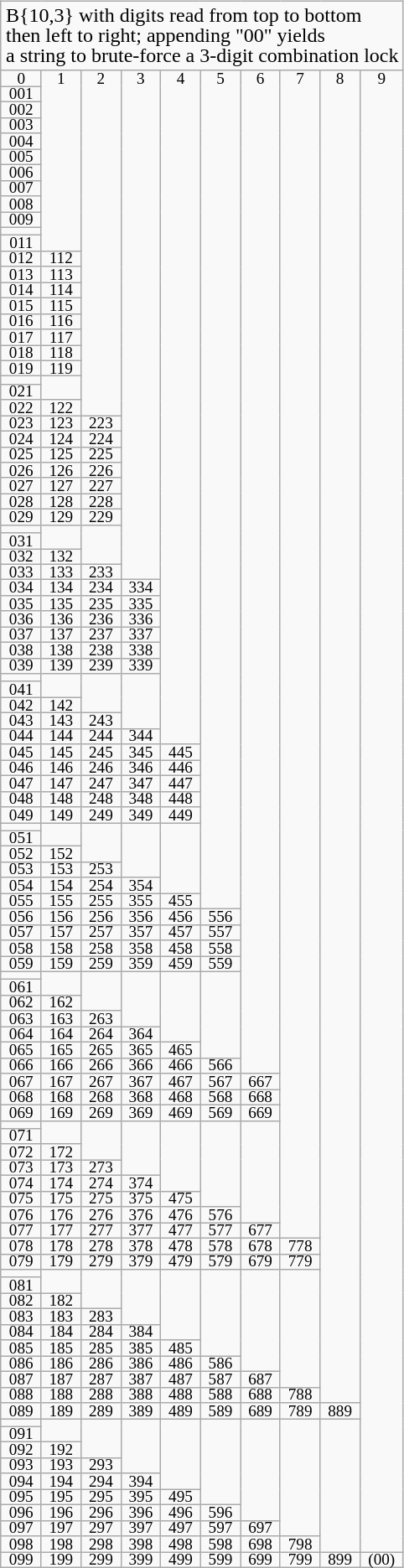<table class="infobox wikitable collapsible collapsed" style="text-align:center;font-size:80%;line-height:0.5;">
<tr style="text-align:left;font-size:125%;line-height:1;">
<td colspan="10">B{10,3} with digits read from top to bottom<br>then left to right; appending "00" yields<br>a string to brute-force a 3-digit combination lock</td>
</tr>
<tr style="vertical-align:top;">
<td>0</td>
<td rowspan="12">1</td>
<td rowspan="23">2</td>
<td rowspan="34">3</td>
<td rowspan="45">4</td>
<td rowspan="56">5</td>
<td rowspan="67">6</td>
<td rowspan="78">7</td>
<td rowspan="89">8</td>
<td rowspan="99">9</td>
</tr>
<tr>
<td>001</td>
</tr>
<tr>
<td>002</td>
</tr>
<tr>
<td>003</td>
</tr>
<tr>
<td>004</td>
</tr>
<tr>
<td>005</td>
</tr>
<tr>
<td>006</td>
</tr>
<tr>
<td>007</td>
</tr>
<tr>
<td>008</td>
</tr>
<tr>
<td>009</td>
</tr>
<tr>
<td></td>
</tr>
<tr>
<td>011</td>
</tr>
<tr>
<td>012</td>
<td>112</td>
</tr>
<tr>
<td>013</td>
<td>113</td>
</tr>
<tr>
<td>014</td>
<td>114</td>
</tr>
<tr>
<td>015</td>
<td>115</td>
</tr>
<tr>
<td>016</td>
<td>116</td>
</tr>
<tr>
<td>017</td>
<td>117</td>
</tr>
<tr>
<td>018</td>
<td>118</td>
</tr>
<tr>
<td>019</td>
<td>119</td>
</tr>
<tr>
<td></td>
</tr>
<tr>
<td>021</td>
</tr>
<tr>
<td>022</td>
<td>122</td>
</tr>
<tr>
<td>023</td>
<td>123</td>
<td>223</td>
</tr>
<tr>
<td>024</td>
<td>124</td>
<td>224</td>
</tr>
<tr>
<td>025</td>
<td>125</td>
<td>225</td>
</tr>
<tr>
<td>026</td>
<td>126</td>
<td>226</td>
</tr>
<tr>
<td>027</td>
<td>127</td>
<td>227</td>
</tr>
<tr>
<td>028</td>
<td>128</td>
<td>228</td>
</tr>
<tr>
<td>029</td>
<td>129</td>
<td>229</td>
</tr>
<tr>
<td></td>
<td rowspan="2"></td>
</tr>
<tr>
<td>031</td>
</tr>
<tr>
<td>032</td>
<td>132</td>
</tr>
<tr>
<td>033</td>
<td>133</td>
<td>233</td>
</tr>
<tr>
<td>034</td>
<td>134</td>
<td>234</td>
<td>334</td>
</tr>
<tr>
<td>035</td>
<td>135</td>
<td>235</td>
<td>335</td>
</tr>
<tr>
<td>036</td>
<td>136</td>
<td>236</td>
<td>336</td>
</tr>
<tr>
<td>037</td>
<td>137</td>
<td>237</td>
<td>337</td>
</tr>
<tr>
<td>038</td>
<td>138</td>
<td>238</td>
<td>338</td>
</tr>
<tr>
<td>039</td>
<td>139</td>
<td>239</td>
<td>339</td>
</tr>
<tr>
<td></td>
<td rowspan="2"></td>
<td rowspan="3"></td>
</tr>
<tr>
<td>041</td>
</tr>
<tr>
<td>042</td>
<td>142</td>
</tr>
<tr>
<td>043</td>
<td>143</td>
<td>243</td>
</tr>
<tr>
<td>044</td>
<td>144</td>
<td>244</td>
<td>344</td>
</tr>
<tr>
<td>045</td>
<td>145</td>
<td>245</td>
<td>345</td>
<td>445</td>
</tr>
<tr>
<td>046</td>
<td>146</td>
<td>246</td>
<td>346</td>
<td>446</td>
</tr>
<tr>
<td>047</td>
<td>147</td>
<td>247</td>
<td>347</td>
<td>447</td>
</tr>
<tr>
<td>048</td>
<td>148</td>
<td>248</td>
<td>348</td>
<td>448</td>
</tr>
<tr>
<td>049</td>
<td>149</td>
<td>249</td>
<td>349</td>
<td>449</td>
</tr>
<tr>
<td></td>
<td rowspan="2"></td>
<td rowspan="3"></td>
<td rowspan="4"></td>
</tr>
<tr>
<td>051</td>
</tr>
<tr>
<td>052</td>
<td>152</td>
</tr>
<tr>
<td>053</td>
<td>153</td>
<td>253</td>
</tr>
<tr>
<td>054</td>
<td>154</td>
<td>254</td>
<td>354</td>
</tr>
<tr>
<td>055</td>
<td>155</td>
<td>255</td>
<td>355</td>
<td>455</td>
</tr>
<tr>
<td>056</td>
<td>156</td>
<td>256</td>
<td>356</td>
<td>456</td>
<td>556</td>
</tr>
<tr>
<td>057</td>
<td>157</td>
<td>257</td>
<td>357</td>
<td>457</td>
<td>557</td>
</tr>
<tr>
<td>058</td>
<td>158</td>
<td>258</td>
<td>358</td>
<td>458</td>
<td>558</td>
</tr>
<tr>
<td>059</td>
<td>159</td>
<td>259</td>
<td>359</td>
<td>459</td>
<td>559</td>
</tr>
<tr>
<td></td>
<td rowspan="2"></td>
<td rowspan="3"></td>
<td rowspan="4"></td>
<td rowspan="5"></td>
</tr>
<tr>
<td>061</td>
</tr>
<tr>
<td>062</td>
<td>162</td>
</tr>
<tr>
<td>063</td>
<td>163</td>
<td>263</td>
</tr>
<tr>
<td>064</td>
<td>164</td>
<td>264</td>
<td>364</td>
</tr>
<tr>
<td>065</td>
<td>165</td>
<td>265</td>
<td>365</td>
<td>465</td>
</tr>
<tr>
<td>066</td>
<td>166</td>
<td>266</td>
<td>366</td>
<td>466</td>
<td>566</td>
</tr>
<tr>
<td>067</td>
<td>167</td>
<td>267</td>
<td>367</td>
<td>467</td>
<td>567</td>
<td>667</td>
</tr>
<tr>
<td>068</td>
<td>168</td>
<td>268</td>
<td>368</td>
<td>468</td>
<td>568</td>
<td>668</td>
</tr>
<tr>
<td>069</td>
<td>169</td>
<td>269</td>
<td>369</td>
<td>469</td>
<td>569</td>
<td>669</td>
</tr>
<tr>
<td></td>
<td rowspan="2"></td>
<td rowspan="3"></td>
<td rowspan="4"></td>
<td rowspan="5"></td>
<td rowspan="6"></td>
</tr>
<tr>
<td>071</td>
</tr>
<tr>
<td>072</td>
<td>172</td>
</tr>
<tr>
<td>073</td>
<td>173</td>
<td>273</td>
</tr>
<tr>
<td>074</td>
<td>174</td>
<td>274</td>
<td>374</td>
</tr>
<tr>
<td>075</td>
<td>175</td>
<td>275</td>
<td>375</td>
<td>475</td>
</tr>
<tr>
<td>076</td>
<td>176</td>
<td>276</td>
<td>376</td>
<td>476</td>
<td>576</td>
</tr>
<tr>
<td>077</td>
<td>177</td>
<td>277</td>
<td>377</td>
<td>477</td>
<td>577</td>
<td>677</td>
</tr>
<tr>
<td>078</td>
<td>178</td>
<td>278</td>
<td>378</td>
<td>478</td>
<td>578</td>
<td>678</td>
<td>778</td>
</tr>
<tr>
<td>079</td>
<td>179</td>
<td>279</td>
<td>379</td>
<td>479</td>
<td>579</td>
<td>679</td>
<td>779</td>
</tr>
<tr>
<td></td>
<td rowspan="2"></td>
<td rowspan="3"></td>
<td rowspan="4"></td>
<td rowspan="5"></td>
<td rowspan="6"></td>
<td rowspan="7"></td>
</tr>
<tr>
<td>081</td>
</tr>
<tr>
<td>082</td>
<td>182</td>
</tr>
<tr>
<td>083</td>
<td>183</td>
<td>283</td>
</tr>
<tr>
<td>084</td>
<td>184</td>
<td>284</td>
<td>384</td>
</tr>
<tr>
<td>085</td>
<td>185</td>
<td>285</td>
<td>385</td>
<td>485</td>
</tr>
<tr>
<td>086</td>
<td>186</td>
<td>286</td>
<td>386</td>
<td>486</td>
<td>586</td>
</tr>
<tr>
<td>087</td>
<td>187</td>
<td>287</td>
<td>387</td>
<td>487</td>
<td>587</td>
<td>687</td>
</tr>
<tr>
<td>088</td>
<td>188</td>
<td>288</td>
<td>388</td>
<td>488</td>
<td>588</td>
<td>688</td>
<td>788</td>
</tr>
<tr>
<td>089</td>
<td>189</td>
<td>289</td>
<td>389</td>
<td>489</td>
<td>589</td>
<td>689</td>
<td>789</td>
<td>889</td>
</tr>
<tr>
<td></td>
<td rowspan="2"></td>
<td rowspan="3"></td>
<td rowspan="4"></td>
<td rowspan="5"></td>
<td rowspan="6"></td>
<td rowspan="7"></td>
<td rowspan="8"></td>
</tr>
<tr>
<td>091</td>
</tr>
<tr>
<td>092</td>
<td>192</td>
</tr>
<tr>
<td>093</td>
<td>193</td>
<td>293</td>
</tr>
<tr>
<td>094</td>
<td>194</td>
<td>294</td>
<td>394</td>
</tr>
<tr>
<td>095</td>
<td>195</td>
<td>295</td>
<td>395</td>
<td>495</td>
</tr>
<tr>
<td>096</td>
<td>196</td>
<td>296</td>
<td>396</td>
<td>496</td>
<td>596</td>
</tr>
<tr>
<td>097</td>
<td>197</td>
<td>297</td>
<td>397</td>
<td>497</td>
<td>597</td>
<td>697</td>
</tr>
<tr>
<td>098</td>
<td>198</td>
<td>298</td>
<td>398</td>
<td>498</td>
<td>598</td>
<td>698</td>
<td>798</td>
</tr>
<tr>
<td>099</td>
<td>199</td>
<td>299</td>
<td>399</td>
<td>499</td>
<td>599</td>
<td>699</td>
<td>799</td>
<td>899</td>
<td>(00)</td>
</tr>
</table>
